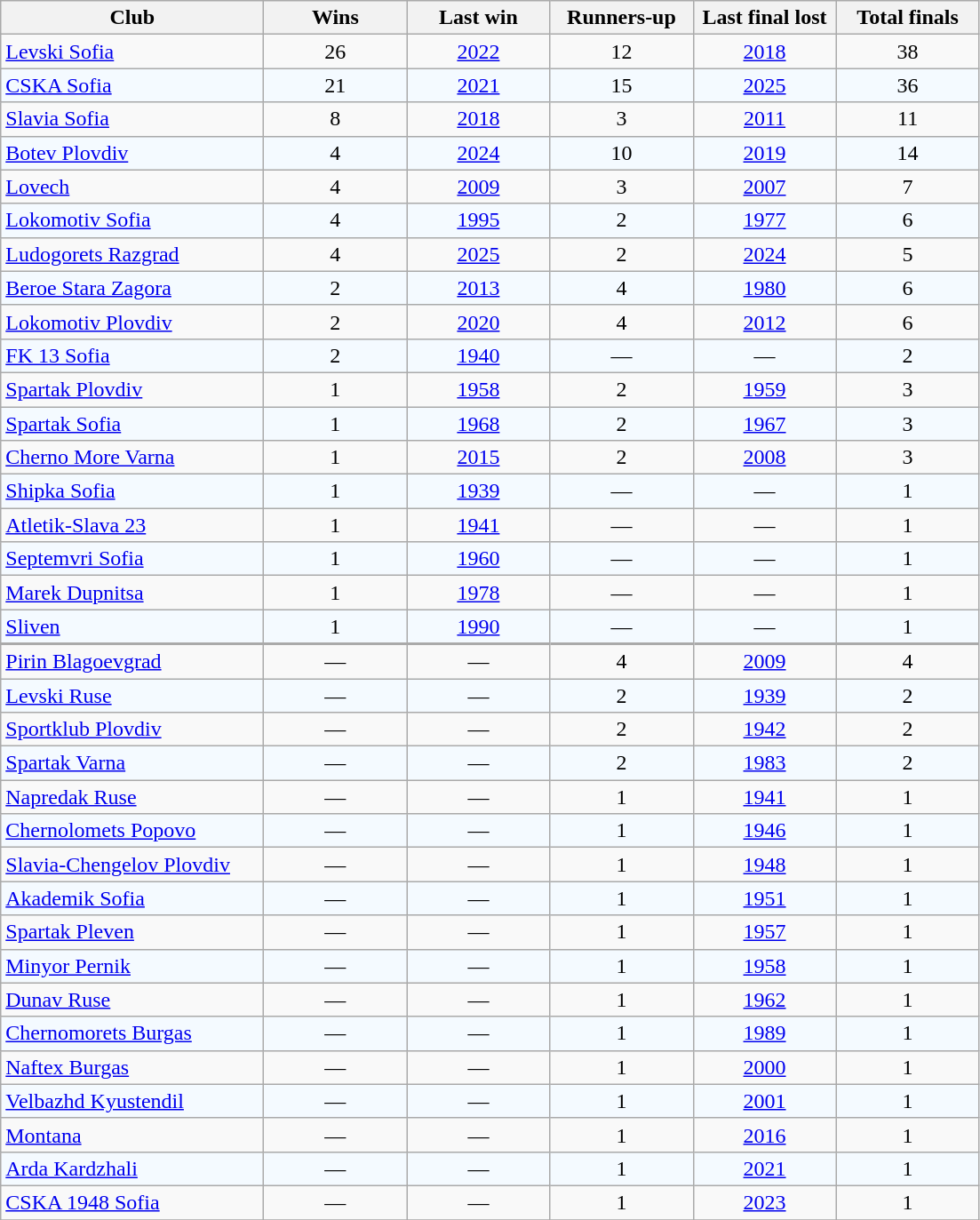<table class="wikitable sortable" style="text-align: center;">
<tr>
<th width=190>Club</th>
<th width=100>Wins</th>
<th width=100>Last win</th>
<th width=100>Runners-up</th>
<th width=100>Last final lost</th>
<th width=100>Total finals</th>
</tr>
<tr>
<td align=left><a href='#'>Levski Sofia</a></td>
<td>26</td>
<td><a href='#'>2022</a></td>
<td>12</td>
<td><a href='#'>2018</a></td>
<td>38</td>
</tr>
<tr bgcolor=#F4FAFF>
<td align=left><a href='#'>CSKA Sofia</a></td>
<td>21</td>
<td><a href='#'>2021</a></td>
<td>15</td>
<td><a href='#'>2025</a></td>
<td>36</td>
</tr>
<tr>
<td align=left><a href='#'>Slavia Sofia</a></td>
<td>8</td>
<td><a href='#'>2018</a></td>
<td>3</td>
<td><a href='#'>2011</a></td>
<td>11</td>
</tr>
<tr bgcolor=#F4FAFF>
<td align=left><a href='#'>Botev Plovdiv</a></td>
<td>4</td>
<td><a href='#'>2024</a></td>
<td>10</td>
<td><a href='#'>2019</a></td>
<td>14</td>
</tr>
<tr>
<td align=left><a href='#'>Lovech</a></td>
<td>4</td>
<td><a href='#'>2009</a></td>
<td>3</td>
<td><a href='#'>2007</a></td>
<td>7</td>
</tr>
<tr bgcolor=#F4FAFF>
<td align=left><a href='#'>Lokomotiv Sofia</a></td>
<td>4</td>
<td><a href='#'>1995</a></td>
<td>2</td>
<td><a href='#'>1977</a></td>
<td>6</td>
</tr>
<tr>
<td align=left><a href='#'>Ludogorets Razgrad</a></td>
<td>4</td>
<td><a href='#'>2025</a></td>
<td>2</td>
<td><a href='#'>2024</a></td>
<td>5</td>
</tr>
<tr bgcolor=#F4FAFF>
<td align=left><a href='#'>Beroe Stara Zagora</a></td>
<td>2</td>
<td><a href='#'>2013</a></td>
<td>4</td>
<td><a href='#'>1980</a></td>
<td>6</td>
</tr>
<tr>
<td align=left><a href='#'>Lokomotiv Plovdiv</a></td>
<td>2</td>
<td><a href='#'>2020</a></td>
<td>4</td>
<td><a href='#'>2012</a></td>
<td>6</td>
</tr>
<tr bgcolor=#F4FAFF>
<td align=left><a href='#'>FK 13 Sofia</a></td>
<td>2</td>
<td><a href='#'>1940</a></td>
<td>—</td>
<td>—</td>
<td>2</td>
</tr>
<tr>
<td align=left><a href='#'>Spartak Plovdiv</a></td>
<td>1</td>
<td><a href='#'>1958</a></td>
<td>2</td>
<td><a href='#'>1959</a></td>
<td>3</td>
</tr>
<tr bgcolor=#F4FAFF>
<td align=left><a href='#'>Spartak Sofia</a></td>
<td>1</td>
<td><a href='#'>1968</a></td>
<td>2</td>
<td><a href='#'>1967</a></td>
<td>3</td>
</tr>
<tr>
<td align=left><a href='#'>Cherno More Varna</a></td>
<td>1</td>
<td><a href='#'>2015</a></td>
<td>2</td>
<td><a href='#'>2008</a></td>
<td>3</td>
</tr>
<tr bgcolor=#F4FAFF>
<td align=left><a href='#'>Shipka Sofia</a></td>
<td>1</td>
<td><a href='#'>1939</a></td>
<td>—</td>
<td>—</td>
<td>1</td>
</tr>
<tr>
<td align=left><a href='#'>Atletik-Slava 23</a></td>
<td>1</td>
<td><a href='#'>1941</a></td>
<td>—</td>
<td>—</td>
<td>1</td>
</tr>
<tr bgcolor=#F4FAFF>
<td align=left><a href='#'>Septemvri Sofia</a></td>
<td>1</td>
<td><a href='#'>1960</a></td>
<td>—</td>
<td>—</td>
<td>1</td>
</tr>
<tr>
<td align=left><a href='#'>Marek Dupnitsa</a></td>
<td>1</td>
<td><a href='#'>1978</a></td>
<td>—</td>
<td>—</td>
<td>1</td>
</tr>
<tr bgcolor=#F4FAFF>
<td align=left><a href='#'>Sliven</a></td>
<td>1</td>
<td><a href='#'>1990</a></td>
<td>—</td>
<td>—</td>
<td>1</td>
</tr>
<tr>
<td style="border-top-width: 2px;" align=left><a href='#'>Pirin Blagoevgrad</a></td>
<td style="border-top-width: 2px;">—</td>
<td style="border-top-width: 2px;">—</td>
<td style="border-top-width: 2px;">4</td>
<td style="border-top-width: 2px;"><a href='#'>2009</a></td>
<td style="border-top-width: 2px;">4</td>
</tr>
<tr bgcolor=#F4FAFF>
<td align=left><a href='#'>Levski Ruse</a></td>
<td>—</td>
<td>—</td>
<td>2</td>
<td><a href='#'>1939</a></td>
<td>2</td>
</tr>
<tr>
<td align=left><a href='#'>Sportklub Plovdiv</a></td>
<td>—</td>
<td>—</td>
<td>2</td>
<td><a href='#'>1942</a></td>
<td>2</td>
</tr>
<tr bgcolor=#F4FAFF>
<td align=left><a href='#'>Spartak Varna</a></td>
<td>—</td>
<td>—</td>
<td>2</td>
<td><a href='#'>1983</a></td>
<td>2</td>
</tr>
<tr>
<td align=left><a href='#'>Napredak Ruse</a></td>
<td>—</td>
<td>—</td>
<td>1</td>
<td><a href='#'>1941</a></td>
<td>1</td>
</tr>
<tr bgcolor=#F4FAFF>
<td align=left><a href='#'>Chernolomets Popovo</a></td>
<td>—</td>
<td>—</td>
<td>1</td>
<td><a href='#'>1946</a></td>
<td>1</td>
</tr>
<tr>
<td align=left><a href='#'>Slavia-Chengelov Plovdiv</a></td>
<td>—</td>
<td>—</td>
<td>1</td>
<td><a href='#'>1948</a></td>
<td>1</td>
</tr>
<tr bgcolor=#F4FAFF>
<td align=left><a href='#'>Akademik Sofia</a></td>
<td>—</td>
<td>—</td>
<td>1</td>
<td><a href='#'>1951</a></td>
<td>1</td>
</tr>
<tr>
<td align=left><a href='#'>Spartak Pleven</a></td>
<td>—</td>
<td>—</td>
<td>1</td>
<td><a href='#'>1957</a></td>
<td>1</td>
</tr>
<tr bgcolor=#F4FAFF>
<td align=left><a href='#'>Minyor Pernik</a></td>
<td>—</td>
<td>—</td>
<td>1</td>
<td><a href='#'>1958</a></td>
<td>1</td>
</tr>
<tr>
<td align=left><a href='#'>Dunav Ruse</a></td>
<td>—</td>
<td>—</td>
<td>1</td>
<td><a href='#'>1962</a></td>
<td>1</td>
</tr>
<tr bgcolor=#F4FAFF>
<td align=left><a href='#'>Chernomorets Burgas</a></td>
<td>—</td>
<td>—</td>
<td>1</td>
<td><a href='#'>1989</a></td>
<td>1</td>
</tr>
<tr>
<td align=left><a href='#'>Naftex Burgas</a></td>
<td>—</td>
<td>—</td>
<td>1</td>
<td><a href='#'>2000</a></td>
<td>1</td>
</tr>
<tr bgcolor=#F4FAFF>
<td align=left><a href='#'>Velbazhd Kyustendil</a></td>
<td>—</td>
<td>—</td>
<td>1</td>
<td><a href='#'>2001</a></td>
<td>1</td>
</tr>
<tr>
<td align=left><a href='#'>Montana</a></td>
<td>—</td>
<td>—</td>
<td>1</td>
<td><a href='#'>2016</a></td>
<td>1</td>
</tr>
<tr bgcolor=#F4FAFF>
<td align=left><a href='#'>Arda Kardzhali</a></td>
<td>—</td>
<td>—</td>
<td>1</td>
<td><a href='#'>2021</a></td>
<td>1</td>
</tr>
<tr>
<td align=left><a href='#'>CSKA 1948 Sofia</a></td>
<td>—</td>
<td>—</td>
<td>1</td>
<td><a href='#'>2023</a></td>
<td>1</td>
</tr>
<tr>
</tr>
</table>
